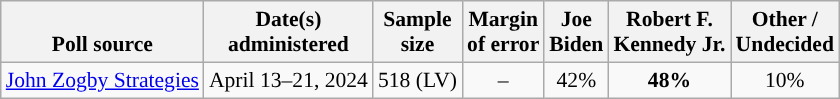<table class="wikitable sortable mw-datatable" style="font-size:90%;text-align:center;line-height:17px">
<tr valign=bottom>
<th>Poll source</th>
<th>Date(s)<br>administered</th>
<th>Sample<br>size</th>
<th>Margin<br>of error</th>
<th class="unsortable">Joe<br>Biden<br></th>
<th class="unsortable">Robert F.<br>Kennedy Jr.<br></th>
<th class="unsortable">Other /<br>Undecided</th>
</tr>
<tr>
<td style="text-align:left;"><a href='#'>John Zogby Strategies</a></td>
<td data-sort-value="2024-05-01">April 13–21, 2024</td>
<td>518 (LV)</td>
<td>–</td>
<td>42%</td>
<td style="background-color:"><strong>48%</strong></td>
<td>10%</td>
</tr>
</table>
